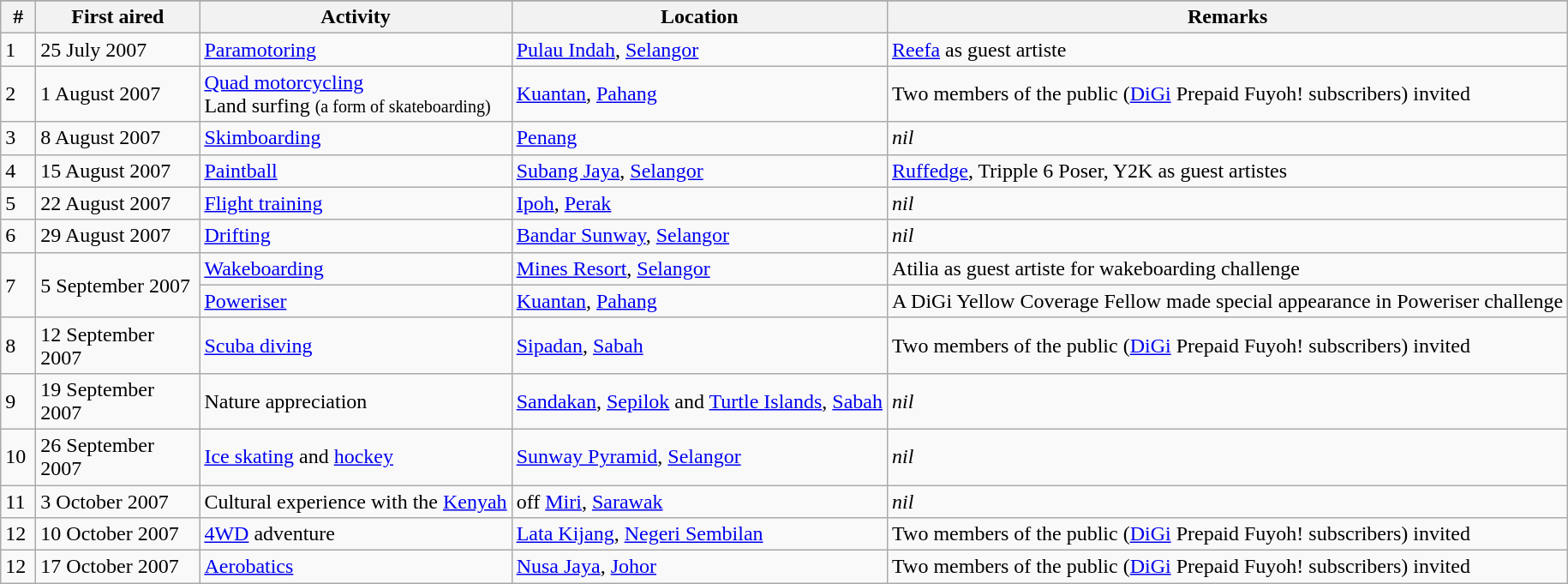<table class="wikitable">
<tr bgcolor="#CCCBCC">
</tr>
<tr>
<th width="20"><strong>#</strong></th>
<th width="120"><strong>First aired</strong></th>
<th><strong>Activity</strong></th>
<th><strong>Location</strong></th>
<th><strong>Remarks</strong></th>
</tr>
<tr>
<td>1</td>
<td>25 July 2007</td>
<td><a href='#'>Paramotoring</a></td>
<td><a href='#'>Pulau Indah</a>, <a href='#'>Selangor</a></td>
<td><a href='#'>Reefa</a> as guest artiste</td>
</tr>
<tr>
<td>2</td>
<td>1 August 2007</td>
<td><a href='#'>Quad motorcycling</a><br>Land surfing <small>(a form of skateboarding)</small></td>
<td><a href='#'>Kuantan</a>, <a href='#'>Pahang</a></td>
<td>Two members of the public (<a href='#'>DiGi</a> Prepaid Fuyoh! subscribers) invited</td>
</tr>
<tr>
<td>3</td>
<td>8 August 2007</td>
<td><a href='#'>Skimboarding</a></td>
<td><a href='#'>Penang</a></td>
<td><em>nil</em></td>
</tr>
<tr>
<td>4</td>
<td>15 August 2007</td>
<td><a href='#'>Paintball</a></td>
<td><a href='#'>Subang Jaya</a>, <a href='#'>Selangor</a></td>
<td><a href='#'>Ruffedge</a>, Tripple 6 Poser, Y2K as guest artistes</td>
</tr>
<tr>
<td>5</td>
<td>22 August 2007</td>
<td><a href='#'>Flight training</a></td>
<td><a href='#'>Ipoh</a>, <a href='#'>Perak</a></td>
<td><em>nil</em></td>
</tr>
<tr>
<td>6</td>
<td>29 August 2007</td>
<td><a href='#'>Drifting</a></td>
<td><a href='#'>Bandar Sunway</a>, <a href='#'>Selangor</a></td>
<td><em>nil</em></td>
</tr>
<tr>
<td rowspan="2">7</td>
<td rowspan="2">5 September 2007</td>
<td><a href='#'>Wakeboarding</a></td>
<td><a href='#'>Mines Resort</a>, <a href='#'>Selangor</a></td>
<td>Atilia as guest artiste for wakeboarding challenge</td>
</tr>
<tr>
<td><a href='#'>Poweriser</a></td>
<td><a href='#'>Kuantan</a>, <a href='#'>Pahang</a></td>
<td>A DiGi Yellow Coverage Fellow made special appearance in Poweriser challenge</td>
</tr>
<tr>
<td>8</td>
<td>12 September 2007</td>
<td><a href='#'>Scuba diving</a></td>
<td><a href='#'>Sipadan</a>, <a href='#'>Sabah</a></td>
<td>Two members of the public (<a href='#'>DiGi</a> Prepaid Fuyoh! subscribers) invited</td>
</tr>
<tr>
<td>9</td>
<td>19 September 2007</td>
<td>Nature appreciation</td>
<td><a href='#'>Sandakan</a>, <a href='#'>Sepilok</a> and <a href='#'>Turtle Islands</a>, <a href='#'>Sabah</a></td>
<td><em>nil</em></td>
</tr>
<tr>
<td>10</td>
<td>26 September 2007</td>
<td><a href='#'>Ice skating</a> and <a href='#'>hockey</a></td>
<td><a href='#'>Sunway Pyramid</a>, <a href='#'>Selangor</a></td>
<td><em>nil</em></td>
</tr>
<tr>
<td>11</td>
<td>3 October 2007</td>
<td>Cultural experience with the <a href='#'>Kenyah</a></td>
<td>off <a href='#'>Miri</a>, <a href='#'>Sarawak</a></td>
<td><em>nil</em></td>
</tr>
<tr>
<td>12</td>
<td>10 October 2007</td>
<td><a href='#'>4WD</a> adventure</td>
<td><a href='#'>Lata Kijang</a>, <a href='#'>Negeri Sembilan</a></td>
<td>Two members of the public (<a href='#'>DiGi</a> Prepaid Fuyoh! subscribers) invited</td>
</tr>
<tr>
<td>12</td>
<td>17 October 2007</td>
<td><a href='#'>Aerobatics</a></td>
<td><a href='#'>Nusa Jaya</a>, <a href='#'>Johor</a></td>
<td>Two members of the public (<a href='#'>DiGi</a> Prepaid Fuyoh! subscribers) invited</td>
</tr>
</table>
